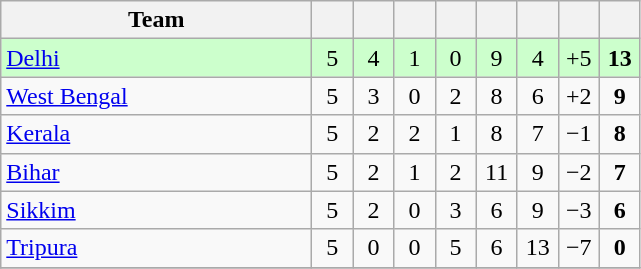<table class="wikitable" style="text-align:center">
<tr>
<th width="200">Team</th>
<th width="20"></th>
<th width="20"></th>
<th width="20"></th>
<th width="20"></th>
<th width="20"></th>
<th width="20"></th>
<th width="20"></th>
<th width="20"></th>
</tr>
<tr bgcolor=#ccffcc>
<td align=left><a href='#'>Delhi</a></td>
<td>5</td>
<td>4</td>
<td>1</td>
<td>0</td>
<td>9</td>
<td>4</td>
<td>+5</td>
<td><strong>13</strong></td>
</tr>
<tr>
<td align=left><a href='#'>West Bengal</a></td>
<td>5</td>
<td>3</td>
<td>0</td>
<td>2</td>
<td>8</td>
<td>6</td>
<td>+2</td>
<td><strong>9</strong></td>
</tr>
<tr>
<td align=left><a href='#'>Kerala</a></td>
<td>5</td>
<td>2</td>
<td>2</td>
<td>1</td>
<td>8</td>
<td>7</td>
<td>−1</td>
<td><strong>8</strong></td>
</tr>
<tr>
<td align=left><a href='#'>Bihar</a></td>
<td>5</td>
<td>2</td>
<td>1</td>
<td>2</td>
<td>11</td>
<td>9</td>
<td>−2</td>
<td><strong>7</strong></td>
</tr>
<tr>
<td align=left><a href='#'>Sikkim</a></td>
<td>5</td>
<td>2</td>
<td>0</td>
<td>3</td>
<td>6</td>
<td>9</td>
<td>−3</td>
<td><strong>6</strong></td>
</tr>
<tr>
<td align=left><a href='#'>Tripura</a></td>
<td>5</td>
<td>0</td>
<td>0</td>
<td>5</td>
<td>6</td>
<td>13</td>
<td>−7</td>
<td><strong>0</strong></td>
</tr>
<tr>
</tr>
</table>
